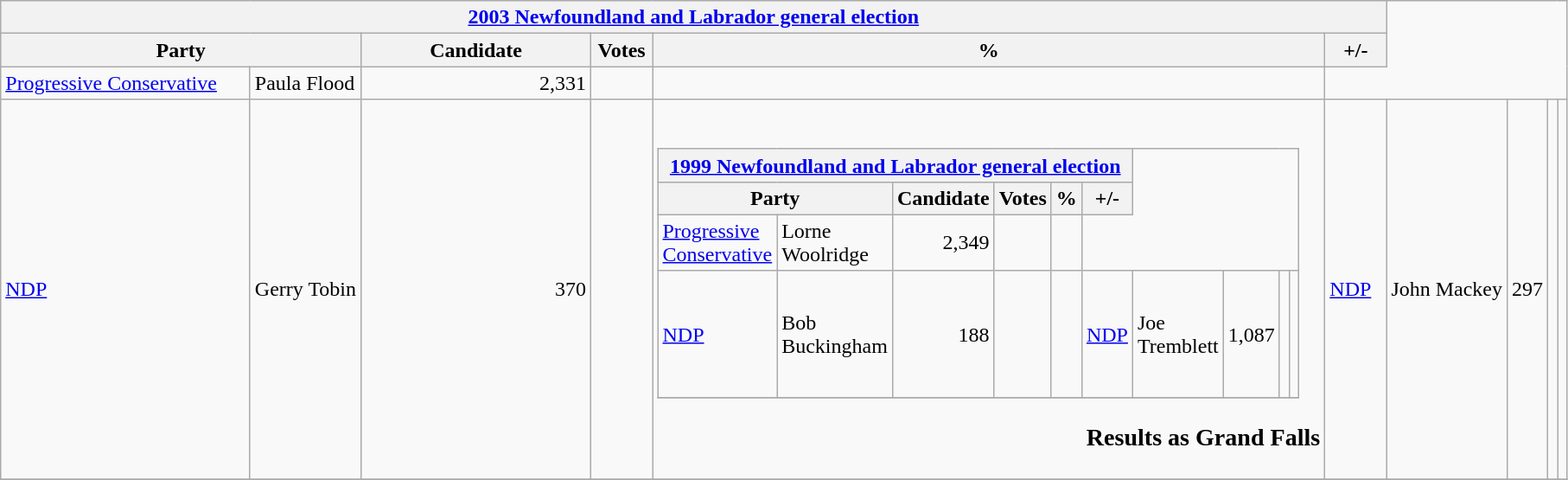<table class="wikitable">
<tr>
<th colspan="6"><a href='#'>2003 Newfoundland and Labrador general election</a></th>
</tr>
<tr>
<th colspan="2" style="width: 200px">Party</th>
<th style="width: 170px">Candidate</th>
<th style="width: 40px">Votes</th>
<th style="width: 40px">%</th>
<th style="width: 40px">+/-</th>
</tr>
<tr>
<td style="width: 185px"><a href='#'>Progressive Conservative</a></td>
<td>Paula Flood</td>
<td align=right>2,331</td>
<td align=right></td>
<td align=right></td>
</tr>
<tr>
<td style="width: 185px"><a href='#'>NDP</a></td>
<td>Gerry Tobin</td>
<td align=right>370</td>
<td align=right></td>
<td align=right><br>
<table class="wikitable">
<tr>
<th colspan="6"><a href='#'>1999 Newfoundland and Labrador general election</a></th>
</tr>
<tr>
<th colspan="2" style="width: 200px">Party</th>
<th style="width: 170px">Candidate</th>
<th style="width: 40px">Votes</th>
<th style="width: 40px">%</th>
<th style="width: 40px">+/-</th>
</tr>
<tr>
<td style="width: 185px"><a href='#'>Progressive Conservative</a></td>
<td>Lorne Woolridge</td>
<td align=right>2,349</td>
<td align=right></td>
<td align=right></td>
</tr>
<tr>
<td style="width: 185px"><a href='#'>NDP</a></td>
<td>Bob Buckingham</td>
<td align=right>188</td>
<td align=right></td>
<td align=right><br><br><br><br><br></td>
<td><a href='#'>NDP</a></td>
<td>Joe Tremblett</td>
<td align="right">1,087</td>
<td align="right"></td>
<td align="right"></td>
</tr>
<tr>
</tr>
</table>
<h3>Results as Grand Falls</h3>


</td>
<td><a href='#'>NDP</a></td>
<td>John Mackey</td>
<td align="right">297</td>
<td align="right"></td>
<td align="right"></td>
</tr>
<tr>
</tr>
</table>
